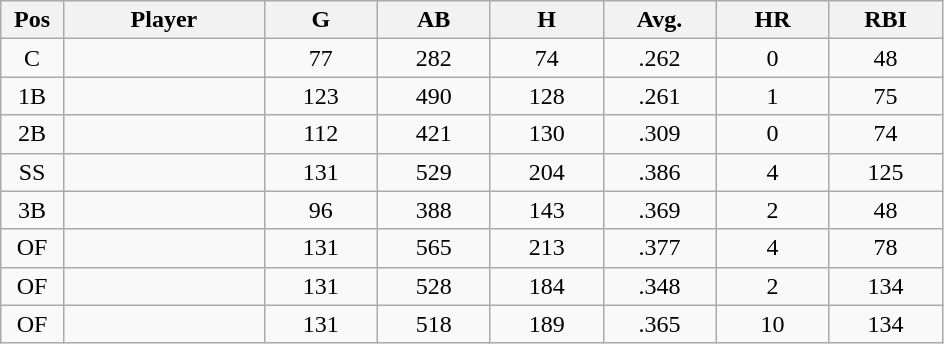<table class="wikitable sortable">
<tr>
<th bgcolor="#DDDDFF" width="5%">Pos</th>
<th bgcolor="#DDDDFF" width="16%">Player</th>
<th bgcolor="#DDDDFF" width="9%">G</th>
<th bgcolor="#DDDDFF" width="9%">AB</th>
<th bgcolor="#DDDDFF" width="9%">H</th>
<th bgcolor="#DDDDFF" width="9%">Avg.</th>
<th bgcolor="#DDDDFF" width="9%">HR</th>
<th bgcolor="#DDDDFF" width="9%">RBI</th>
</tr>
<tr align="center">
<td>C</td>
<td></td>
<td>77</td>
<td>282</td>
<td>74</td>
<td>.262</td>
<td>0</td>
<td>48</td>
</tr>
<tr align="center">
<td>1B</td>
<td></td>
<td>123</td>
<td>490</td>
<td>128</td>
<td>.261</td>
<td>1</td>
<td>75</td>
</tr>
<tr align="center">
<td>2B</td>
<td></td>
<td>112</td>
<td>421</td>
<td>130</td>
<td>.309</td>
<td>0</td>
<td>74</td>
</tr>
<tr align="center">
<td>SS</td>
<td></td>
<td>131</td>
<td>529</td>
<td>204</td>
<td>.386</td>
<td>4</td>
<td>125</td>
</tr>
<tr align="center">
<td>3B</td>
<td></td>
<td>96</td>
<td>388</td>
<td>143</td>
<td>.369</td>
<td>2</td>
<td>48</td>
</tr>
<tr align="center">
<td>OF</td>
<td></td>
<td>131</td>
<td>565</td>
<td>213</td>
<td>.377</td>
<td>4</td>
<td>78</td>
</tr>
<tr align="center">
<td>OF</td>
<td></td>
<td>131</td>
<td>528</td>
<td>184</td>
<td>.348</td>
<td>2</td>
<td>134</td>
</tr>
<tr align="center">
<td>OF</td>
<td></td>
<td>131</td>
<td>518</td>
<td>189</td>
<td>.365</td>
<td>10</td>
<td>134</td>
</tr>
</table>
